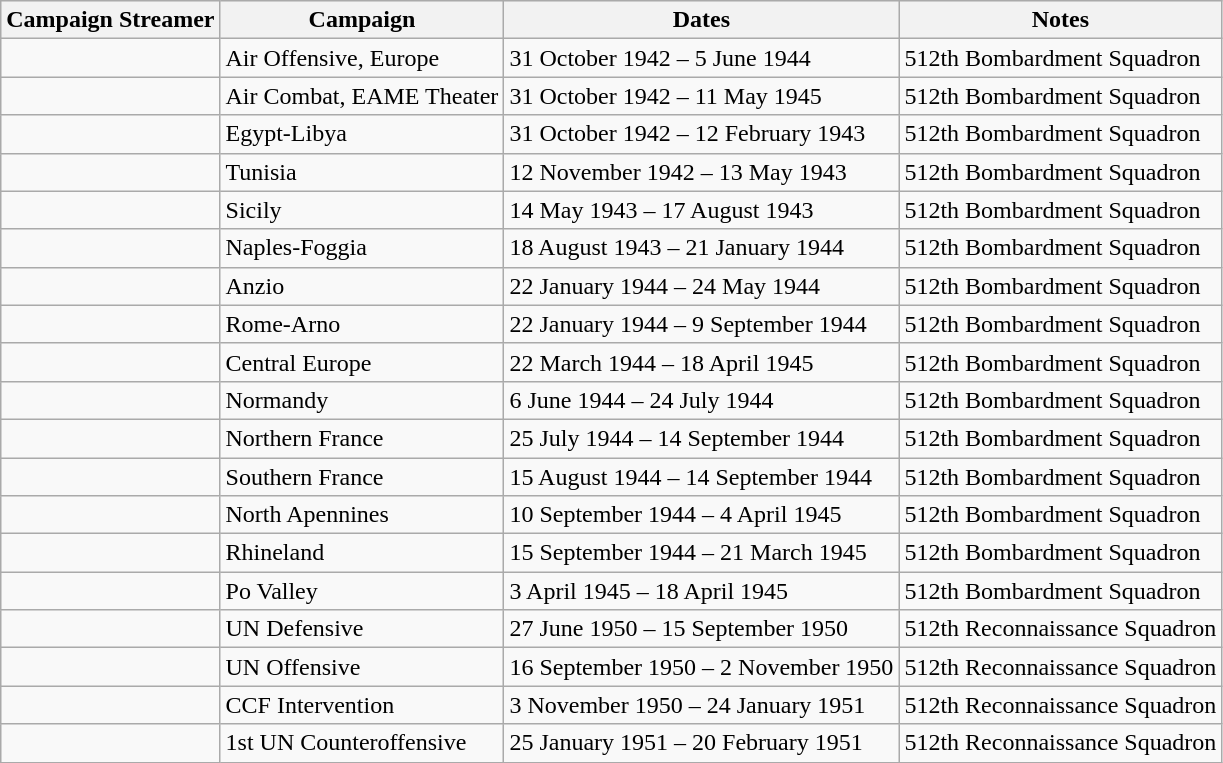<table class="wikitable">
<tr style="background:#efefef;">
<th>Campaign Streamer</th>
<th>Campaign</th>
<th>Dates</th>
<th>Notes</th>
</tr>
<tr>
<td></td>
<td>Air Offensive, Europe</td>
<td>31 October 1942 – 5 June 1944</td>
<td>512th Bombardment Squadron</td>
</tr>
<tr>
<td></td>
<td>Air Combat, EAME Theater</td>
<td>31 October 1942 – 11 May 1945</td>
<td>512th Bombardment Squadron</td>
</tr>
<tr>
<td></td>
<td>Egypt-Libya</td>
<td>31 October 1942 – 12 February 1943</td>
<td>512th Bombardment Squadron</td>
</tr>
<tr>
<td></td>
<td>Tunisia</td>
<td>12 November 1942 – 13 May 1943</td>
<td>512th Bombardment Squadron</td>
</tr>
<tr>
<td></td>
<td>Sicily</td>
<td>14 May 1943 – 17 August 1943</td>
<td>512th Bombardment Squadron</td>
</tr>
<tr>
<td></td>
<td>Naples-Foggia</td>
<td>18 August 1943 – 21 January 1944</td>
<td>512th Bombardment Squadron</td>
</tr>
<tr>
<td></td>
<td>Anzio</td>
<td>22 January 1944 – 24 May 1944</td>
<td>512th Bombardment Squadron</td>
</tr>
<tr>
<td></td>
<td>Rome-Arno</td>
<td>22 January 1944 – 9 September 1944</td>
<td>512th Bombardment Squadron</td>
</tr>
<tr>
<td></td>
<td>Central Europe</td>
<td>22 March 1944 – 18 April 1945</td>
<td>512th Bombardment Squadron</td>
</tr>
<tr>
<td></td>
<td>Normandy</td>
<td>6 June 1944 – 24 July 1944</td>
<td>512th Bombardment Squadron</td>
</tr>
<tr>
<td></td>
<td>Northern France</td>
<td>25 July 1944 – 14 September 1944</td>
<td>512th Bombardment Squadron</td>
</tr>
<tr>
<td></td>
<td>Southern France</td>
<td>15 August 1944 – 14 September 1944</td>
<td>512th Bombardment Squadron</td>
</tr>
<tr>
<td></td>
<td>North Apennines</td>
<td>10 September 1944 – 4 April 1945</td>
<td>512th Bombardment Squadron</td>
</tr>
<tr>
<td></td>
<td>Rhineland</td>
<td>15 September 1944 – 21 March 1945</td>
<td>512th Bombardment Squadron</td>
</tr>
<tr>
<td></td>
<td>Po Valley</td>
<td>3 April 1945 – 18 April 1945</td>
<td>512th Bombardment Squadron</td>
</tr>
<tr>
<td></td>
<td>UN Defensive</td>
<td>27 June 1950 – 15 September 1950</td>
<td>512th Reconnaissance Squadron</td>
</tr>
<tr>
<td></td>
<td>UN Offensive</td>
<td>16 September 1950 – 2 November 1950</td>
<td>512th Reconnaissance Squadron</td>
</tr>
<tr>
<td></td>
<td>CCF Intervention</td>
<td>3 November 1950 – 24 January 1951</td>
<td>512th Reconnaissance Squadron</td>
</tr>
<tr>
<td></td>
<td>1st UN Counteroffensive</td>
<td>25 January 1951 – 20 February 1951</td>
<td>512th Reconnaissance Squadron</td>
</tr>
</table>
